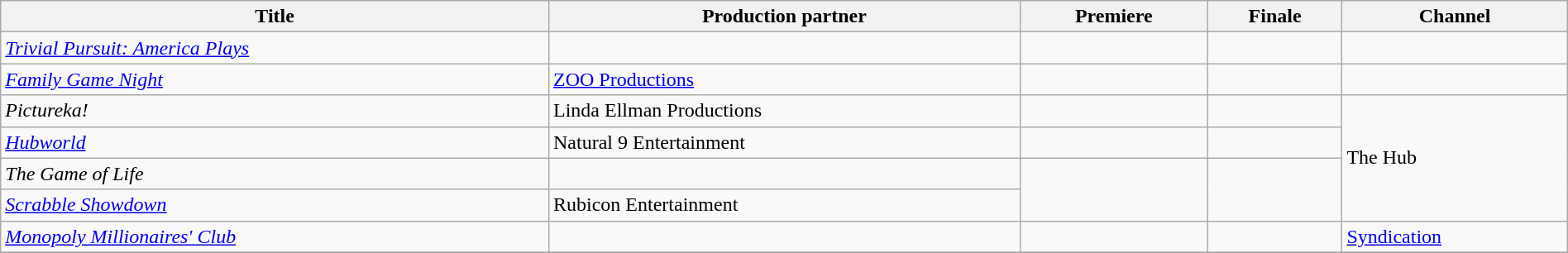<table class="wikitable sortable" style="text-align:left" width=100%>
<tr>
<th>Title</th>
<th>Production partner</th>
<th>Premiere</th>
<th>Finale</th>
<th>Channel</th>
</tr>
<tr>
<td><em><a href='#'>Trivial Pursuit: America Plays</a></em></td>
<td></td>
<td></td>
<td></td>
<td></td>
</tr>
<tr>
<td><em><a href='#'>Family Game Night</a></em></td>
<td><a href='#'>ZOO Productions</a></td>
<td></td>
<td></td>
<td></td>
</tr>
<tr>
<td><em>Pictureka!</em></td>
<td>Linda Ellman Productions</td>
<td></td>
<td></td>
<td rowspan="4">The Hub</td>
</tr>
<tr>
<td><em><a href='#'>Hubworld</a></em></td>
<td>Natural 9 Entertainment</td>
<td></td>
<td></td>
</tr>
<tr>
<td><em>The Game of Life</em></td>
<td></td>
<td rowspan="2"></td>
<td rowspan="2"></td>
</tr>
<tr>
<td><em><a href='#'>Scrabble Showdown</a></em></td>
<td>Rubicon Entertainment</td>
</tr>
<tr>
<td><em><a href='#'>Monopoly Millionaires' Club</a></em></td>
<td></td>
<td></td>
<td></td>
<td><a href='#'>Syndication</a></td>
</tr>
<tr>
</tr>
</table>
